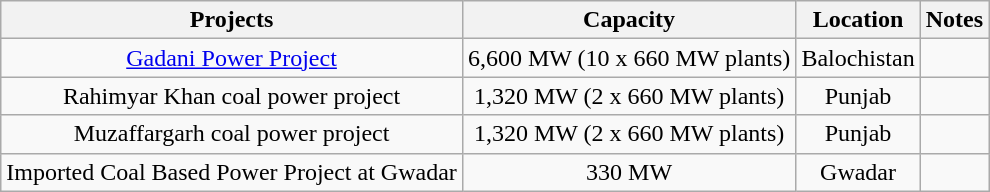<table class="wikitable sortable" style="text-align:center">
<tr style="vertical-align:bottom;">
<th>Projects</th>
<th>Capacity</th>
<th>Location</th>
<th>Notes</th>
</tr>
<tr>
<td><a href='#'>Gadani Power Project</a></td>
<td>6,600 MW (10 x 660 MW plants)</td>
<td>Balochistan</td>
<td></td>
</tr>
<tr>
<td>Rahimyar Khan coal power project</td>
<td>1,320 MW (2 x 660 MW plants)</td>
<td>Punjab</td>
<td></td>
</tr>
<tr>
<td>Muzaffargarh coal power project</td>
<td>1,320 MW (2 x 660 MW plants)</td>
<td>Punjab</td>
<td></td>
</tr>
<tr>
<td>Imported Coal Based Power Project at Gwadar</td>
<td>330 MW</td>
<td>Gwadar</td>
<td></td>
</tr>
</table>
